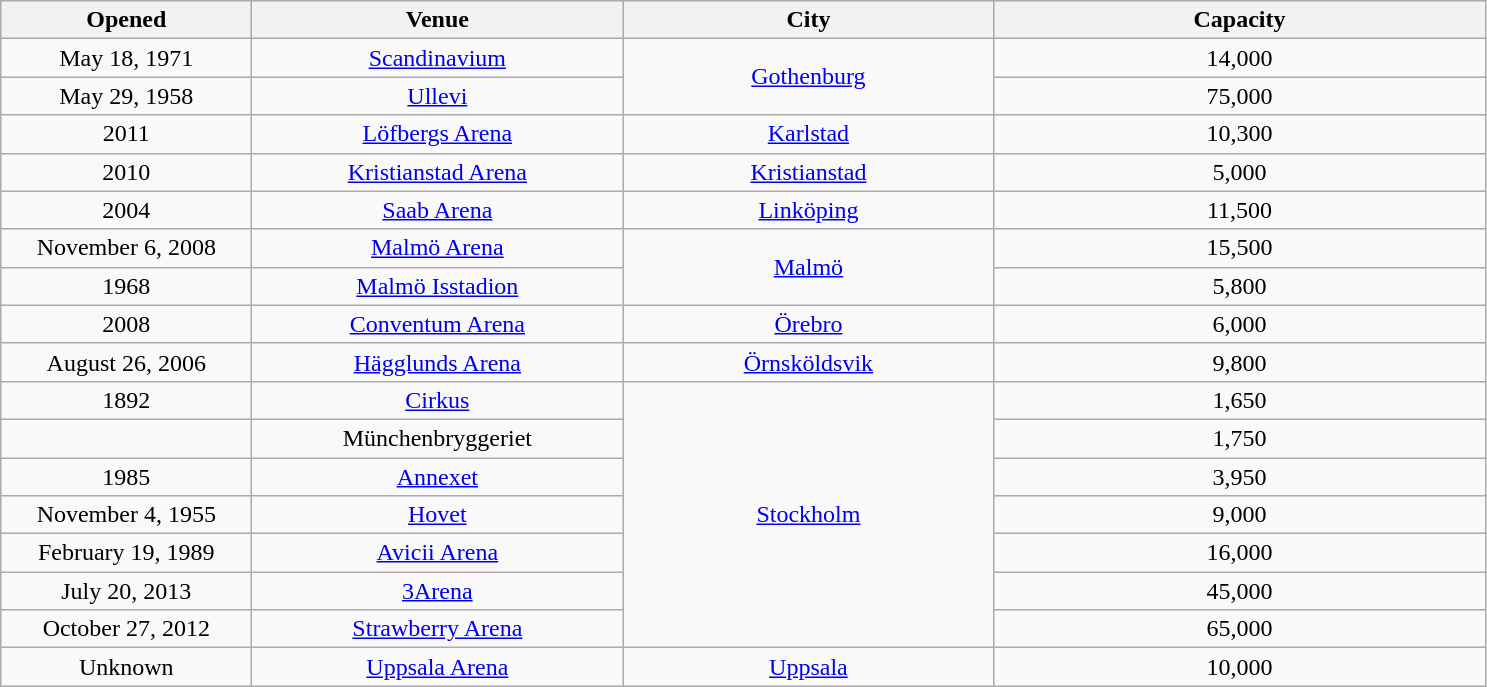<table class="sortable wikitable" style="text-align:center;">
<tr>
<th scope="col" style="width:10em;">Opened</th>
<th scope="col" style="width:15em;">Venue</th>
<th scope="col" style="width:15em;">City</th>
<th scope="col" style="width:20em;">Capacity</th>
</tr>
<tr>
<td>May 18, 1971</td>
<td><a href='#'>Scandinavium</a></td>
<td rowspan="2"><a href='#'>Gothenburg</a></td>
<td>14,000</td>
</tr>
<tr>
<td>May 29, 1958</td>
<td><a href='#'>Ullevi</a></td>
<td>75,000</td>
</tr>
<tr>
<td>2011</td>
<td><a href='#'>Löfbergs Arena</a></td>
<td><a href='#'>Karlstad</a></td>
<td>10,300</td>
</tr>
<tr>
<td>2010</td>
<td><a href='#'>Kristianstad Arena</a></td>
<td><a href='#'>Kristianstad</a></td>
<td>5,000</td>
</tr>
<tr>
<td>2004</td>
<td><a href='#'>Saab Arena</a></td>
<td><a href='#'>Linköping</a></td>
<td>11,500</td>
</tr>
<tr>
<td>November 6, 2008</td>
<td><a href='#'>Malmö Arena</a></td>
<td rowspan="2"><a href='#'>Malmö</a></td>
<td>15,500</td>
</tr>
<tr>
<td>1968</td>
<td><a href='#'>Malmö Isstadion</a></td>
<td>5,800</td>
</tr>
<tr>
<td>2008</td>
<td><a href='#'>Conventum Arena</a></td>
<td><a href='#'>Örebro</a></td>
<td>6,000</td>
</tr>
<tr>
<td>August 26, 2006</td>
<td><a href='#'>Hägglunds Arena</a></td>
<td><a href='#'>Örnsköldsvik</a></td>
<td>9,800</td>
</tr>
<tr>
<td>1892</td>
<td><a href='#'>Cirkus</a></td>
<td rowspan="7"><a href='#'>Stockholm</a></td>
<td>1,650</td>
</tr>
<tr>
<td></td>
<td>Münchenbryggeriet</td>
<td>1,750</td>
</tr>
<tr>
<td>1985</td>
<td><a href='#'>Annexet</a></td>
<td>3,950</td>
</tr>
<tr>
<td>November 4, 1955</td>
<td><a href='#'>Hovet</a></td>
<td>9,000</td>
</tr>
<tr>
<td>February 19, 1989</td>
<td><a href='#'>Avicii Arena</a></td>
<td>16,000</td>
</tr>
<tr>
<td>July 20, 2013</td>
<td><a href='#'>3Arena</a></td>
<td>45,000</td>
</tr>
<tr>
<td>October 27, 2012</td>
<td><a href='#'>Strawberry Arena</a></td>
<td>65,000</td>
</tr>
<tr>
<td>Unknown</td>
<td><a href='#'>Uppsala Arena</a></td>
<td><a href='#'>Uppsala</a></td>
<td>10,000</td>
</tr>
</table>
